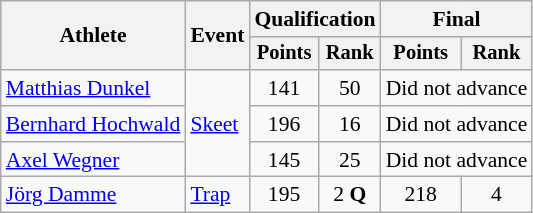<table class="wikitable" style="font-size:90%">
<tr>
<th rowspan="2">Athlete</th>
<th rowspan="2">Event</th>
<th colspan=2>Qualification</th>
<th colspan=2>Final</th>
</tr>
<tr style="font-size:95%">
<th>Points</th>
<th>Rank</th>
<th>Points</th>
<th>Rank</th>
</tr>
<tr align=center>
<td align=left><a href='#'>Matthias Dunkel</a></td>
<td align=left rowspan=3><a href='#'>Skeet</a></td>
<td>141</td>
<td>50</td>
<td colspan=2>Did not advance</td>
</tr>
<tr align=center>
<td align=left><a href='#'>Bernhard Hochwald</a></td>
<td>196</td>
<td>16</td>
<td colspan=2>Did not advance</td>
</tr>
<tr align=center>
<td align=left><a href='#'>Axel Wegner</a></td>
<td>145</td>
<td>25</td>
<td colspan=2>Did not advance</td>
</tr>
<tr align=center>
<td align=left><a href='#'>Jörg Damme</a></td>
<td align=left><a href='#'>Trap</a></td>
<td>195</td>
<td>2 <strong>Q</strong></td>
<td>218</td>
<td>4</td>
</tr>
</table>
